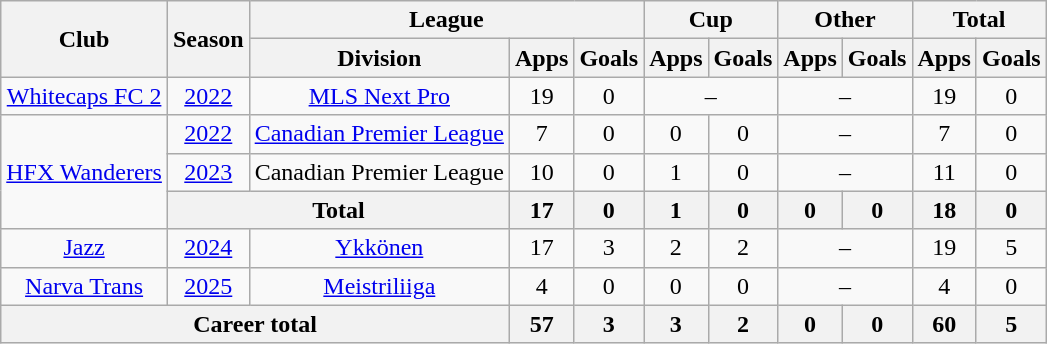<table class="wikitable" style="text-align:center">
<tr>
<th rowspan="2">Club</th>
<th rowspan="2">Season</th>
<th colspan="3">League</th>
<th colspan="2">Cup</th>
<th colspan="2">Other</th>
<th colspan="2">Total</th>
</tr>
<tr>
<th>Division</th>
<th>Apps</th>
<th>Goals</th>
<th>Apps</th>
<th>Goals</th>
<th>Apps</th>
<th>Goals</th>
<th>Apps</th>
<th>Goals</th>
</tr>
<tr>
<td><a href='#'>Whitecaps FC 2</a></td>
<td><a href='#'>2022</a></td>
<td><a href='#'>MLS Next Pro</a></td>
<td>19</td>
<td>0</td>
<td colspan=2>–</td>
<td colspan=2>–</td>
<td>19</td>
<td>0</td>
</tr>
<tr>
<td rowspan=3><a href='#'>HFX Wanderers</a></td>
<td><a href='#'>2022</a></td>
<td><a href='#'>Canadian Premier League</a></td>
<td>7</td>
<td>0</td>
<td>0</td>
<td>0</td>
<td colspan=2>–</td>
<td>7</td>
<td>0</td>
</tr>
<tr>
<td><a href='#'>2023</a></td>
<td>Canadian Premier League</td>
<td>10</td>
<td>0</td>
<td>1</td>
<td>0</td>
<td colspan=2>–</td>
<td>11</td>
<td>0</td>
</tr>
<tr>
<th colspan=2>Total</th>
<th>17</th>
<th>0</th>
<th>1</th>
<th>0</th>
<th>0</th>
<th>0</th>
<th>18</th>
<th>0</th>
</tr>
<tr>
<td><a href='#'>Jazz</a></td>
<td><a href='#'>2024</a></td>
<td><a href='#'>Ykkönen</a></td>
<td>17</td>
<td>3</td>
<td>2</td>
<td>2</td>
<td colspan=2>–</td>
<td>19</td>
<td>5</td>
</tr>
<tr>
<td><a href='#'>Narva Trans</a></td>
<td><a href='#'>2025</a></td>
<td><a href='#'>Meistriliiga</a></td>
<td>4</td>
<td>0</td>
<td>0</td>
<td>0</td>
<td colspan=2>–</td>
<td>4</td>
<td>0</td>
</tr>
<tr>
<th colspan="3">Career total</th>
<th>57</th>
<th>3</th>
<th>3</th>
<th>2</th>
<th>0</th>
<th>0</th>
<th>60</th>
<th>5</th>
</tr>
</table>
